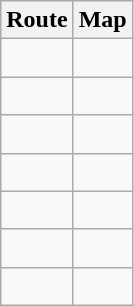<table class=wikitable>
<tr>
<th>Route</th>
<th>Map</th>
</tr>
<tr>
<td><br>
















</td>
<td></td>
</tr>
<tr>
<td><br>
</td>
<td></td>
</tr>
<tr>
<td><br>







</td>
<td></td>
</tr>
<tr>
<td><br>



</td>
<td></td>
</tr>
<tr>
<td><br>

















</td>
<td></td>
</tr>
<tr>
<td><br>




</td>
<td></td>
</tr>
<tr>
<td><br>













</td>
<td></td>
</tr>
</table>
